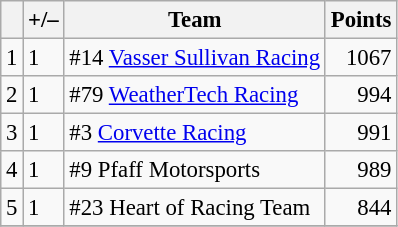<table class="wikitable" style="font-size: 95%;">
<tr>
<th scope="col"></th>
<th scope="col">+/–</th>
<th scope="col">Team</th>
<th scope="col">Points</th>
</tr>
<tr>
<td align=center>1</td>
<td align="left"> 1</td>
<td> #14 <a href='#'>Vasser Sullivan Racing</a></td>
<td align=right>1067</td>
</tr>
<tr>
<td align=center>2</td>
<td align="left"> 1</td>
<td> #79 <a href='#'>WeatherTech Racing</a></td>
<td align=right>994</td>
</tr>
<tr>
<td align=center>3</td>
<td align="left"> 1</td>
<td> #3 <a href='#'>Corvette Racing</a></td>
<td align=right>991</td>
</tr>
<tr>
<td align=center>4</td>
<td align="left"> 1</td>
<td> #9 Pfaff Motorsports</td>
<td align=right>989</td>
</tr>
<tr>
<td align=center>5</td>
<td align="left"> 1</td>
<td> #23 Heart of Racing Team</td>
<td align=right>844</td>
</tr>
<tr>
</tr>
</table>
